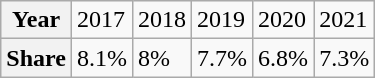<table class="wikitable">
<tr>
<th>Year</th>
<td>2017</td>
<td>2018</td>
<td>2019</td>
<td>2020</td>
<td>2021</td>
</tr>
<tr>
<th>Share</th>
<td>8.1%</td>
<td>8%</td>
<td>7.7%</td>
<td>6.8%</td>
<td>7.3%</td>
</tr>
</table>
